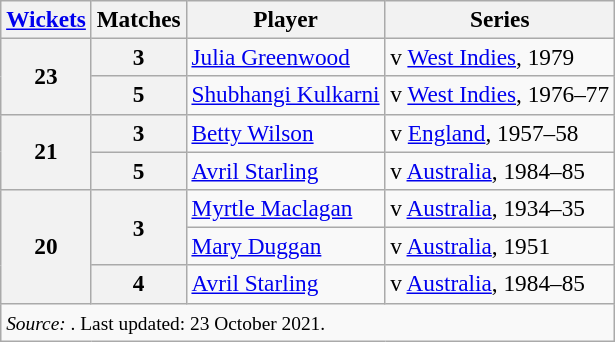<table class="wikitable" style="font-size:97%;">
<tr>
<th><a href='#'>Wickets</a></th>
<th>Matches</th>
<th>Player</th>
<th>Series</th>
</tr>
<tr>
<th rowspan="2">23</th>
<th>3</th>
<td> <a href='#'>Julia Greenwood</a></td>
<td>v <a href='#'>West Indies</a>, 1979</td>
</tr>
<tr>
<th>5</th>
<td> <a href='#'>Shubhangi Kulkarni</a></td>
<td>v <a href='#'>West Indies</a>, 1976–77</td>
</tr>
<tr>
<th rowspan="2">21</th>
<th>3</th>
<td> <a href='#'>Betty Wilson</a></td>
<td>v <a href='#'>England</a>, 1957–58</td>
</tr>
<tr>
<th>5</th>
<td> <a href='#'>Avril Starling</a></td>
<td>v <a href='#'>Australia</a>, 1984–85</td>
</tr>
<tr>
<th rowspan="3">20</th>
<th rowspan=2>3</th>
<td> <a href='#'>Myrtle Maclagan</a></td>
<td>v <a href='#'>Australia</a>, 1934–35</td>
</tr>
<tr>
<td> <a href='#'>Mary Duggan</a></td>
<td>v <a href='#'>Australia</a>, 1951</td>
</tr>
<tr>
<th>4</th>
<td> <a href='#'>Avril Starling</a></td>
<td>v <a href='#'>Australia</a>, 1984–85</td>
</tr>
<tr>
<td colspan=4><small><em>Source: </em>. Last updated: 23 October 2021.</small></td>
</tr>
</table>
